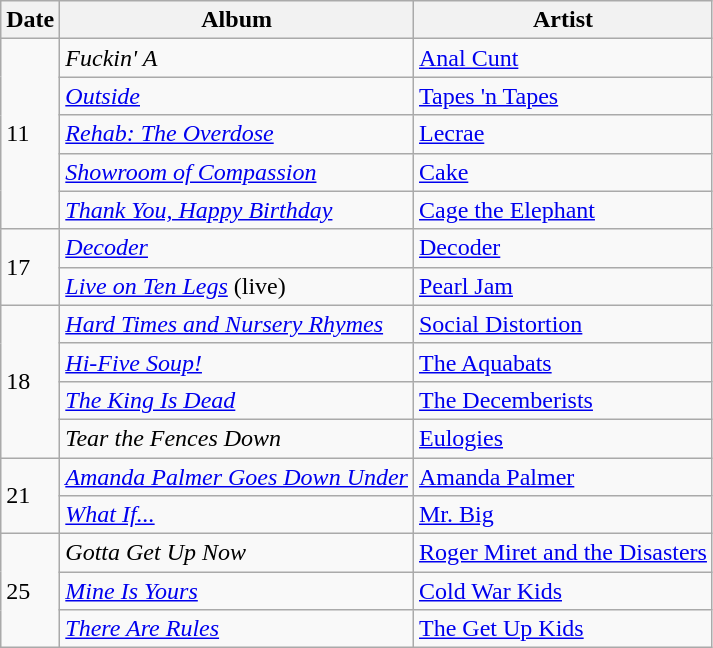<table class="wikitable">
<tr>
<th>Date</th>
<th>Album</th>
<th>Artist</th>
</tr>
<tr>
<td rowspan="5">11</td>
<td><em>Fuckin' A</em></td>
<td><a href='#'>Anal Cunt</a></td>
</tr>
<tr>
<td><em><a href='#'>Outside</a></em></td>
<td><a href='#'>Tapes 'n Tapes</a></td>
</tr>
<tr>
<td><em><a href='#'>Rehab: The Overdose</a></em></td>
<td><a href='#'>Lecrae</a></td>
</tr>
<tr>
<td><em><a href='#'>Showroom of Compassion</a></em></td>
<td><a href='#'>Cake</a></td>
</tr>
<tr>
<td><em><a href='#'>Thank You, Happy Birthday</a></em></td>
<td><a href='#'>Cage the Elephant</a></td>
</tr>
<tr>
<td rowspan="2">17</td>
<td><em><a href='#'>Decoder</a></em></td>
<td><a href='#'>Decoder</a></td>
</tr>
<tr>
<td><em><a href='#'>Live on Ten Legs</a></em> (live)</td>
<td><a href='#'>Pearl Jam</a></td>
</tr>
<tr>
<td rowspan="4">18</td>
<td><em><a href='#'>Hard Times and Nursery Rhymes</a></em></td>
<td><a href='#'>Social Distortion</a></td>
</tr>
<tr>
<td><em><a href='#'>Hi-Five Soup!</a></em></td>
<td><a href='#'>The Aquabats</a></td>
</tr>
<tr>
<td><em><a href='#'>The King Is Dead</a></em></td>
<td><a href='#'>The Decemberists</a></td>
</tr>
<tr>
<td><em>Tear the Fences Down</em></td>
<td><a href='#'>Eulogies</a></td>
</tr>
<tr>
<td rowspan="2">21</td>
<td><em><a href='#'>Amanda Palmer Goes Down Under</a></em></td>
<td><a href='#'>Amanda Palmer</a></td>
</tr>
<tr>
<td><em><a href='#'>What If...</a></em></td>
<td><a href='#'>Mr. Big</a></td>
</tr>
<tr>
<td rowspan="3">25</td>
<td><em>Gotta Get Up Now</em></td>
<td><a href='#'>Roger Miret and the Disasters</a></td>
</tr>
<tr>
<td><em><a href='#'>Mine Is Yours</a></em></td>
<td><a href='#'>Cold War Kids</a></td>
</tr>
<tr>
<td><em><a href='#'>There Are Rules</a></em></td>
<td><a href='#'>The Get Up Kids</a></td>
</tr>
</table>
